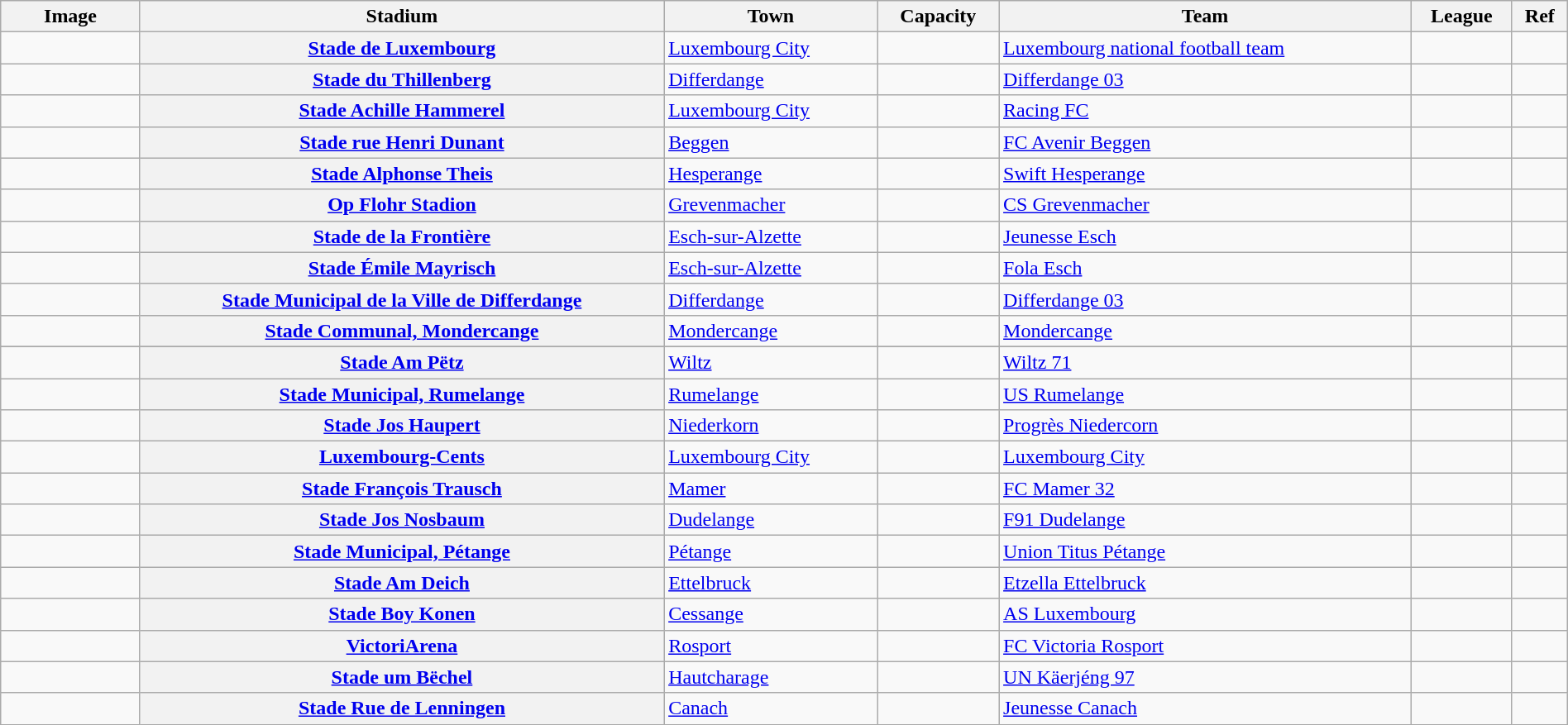<table class="wikitable sortable sticky-header plainrowheaders" width="100%">
<tr>
<th width="105px">Image</th>
<th>Stadium</th>
<th>Town</th>
<th>Capacity</th>
<th>Team</th>
<th>League</th>
<th>Ref</th>
</tr>
<tr>
<td></td>
<th scope="row"><a href='#'>Stade de Luxembourg</a></th>
<td><a href='#'>Luxembourg City</a></td>
<td></td>
<td><a href='#'>Luxembourg national football team</a></td>
<td></td>
<td></td>
</tr>
<tr>
<td></td>
<th scope="row"><a href='#'>Stade du Thillenberg</a></th>
<td><a href='#'>Differdange</a></td>
<td></td>
<td><a href='#'>Differdange 03</a></td>
<td></td>
<td></td>
</tr>
<tr>
<td></td>
<th scope=row><a href='#'>Stade Achille Hammerel</a></th>
<td><a href='#'>Luxembourg City</a></td>
<td></td>
<td><a href='#'>Racing FC</a></td>
<td></td>
<td></td>
</tr>
<tr>
<td></td>
<th scope=row><a href='#'>Stade rue Henri Dunant</a></th>
<td><a href='#'>Beggen</a></td>
<td></td>
<td><a href='#'>FC Avenir Beggen</a></td>
<td></td>
<td></td>
</tr>
<tr>
<td></td>
<th scope="row"><a href='#'>Stade Alphonse Theis</a></th>
<td><a href='#'>Hesperange</a></td>
<td></td>
<td><a href='#'>Swift Hesperange</a></td>
<td></td>
<td></td>
</tr>
<tr>
<td></td>
<th scope=row><a href='#'>Op Flohr Stadion</a></th>
<td><a href='#'>Grevenmacher</a></td>
<td></td>
<td><a href='#'>CS Grevenmacher</a></td>
<td></td>
<td></td>
</tr>
<tr>
<td></td>
<th scope=row><a href='#'>Stade de la Frontière</a></th>
<td><a href='#'>Esch-sur-Alzette</a></td>
<td></td>
<td><a href='#'>Jeunesse Esch</a></td>
<td></td>
<td></td>
</tr>
<tr>
<td></td>
<th scope=row><a href='#'>Stade Émile Mayrisch</a></th>
<td><a href='#'>Esch-sur-Alzette</a></td>
<td></td>
<td><a href='#'>Fola Esch</a></td>
<td></td>
<td></td>
</tr>
<tr>
<td></td>
<th scope=row><a href='#'>Stade Municipal de la Ville de Differdange</a></th>
<td><a href='#'>Differdange</a></td>
<td></td>
<td><a href='#'>Differdange 03</a></td>
<td></td>
<td></td>
</tr>
<tr>
<td></td>
<th scope="row"><a href='#'>Stade Communal, Mondercange</a></th>
<td><a href='#'>Mondercange</a></td>
<td></td>
<td><a href='#'>Mondercange</a></td>
<td></td>
<td></td>
</tr>
<tr>
</tr>
<tr>
<td></td>
<th scope=row><a href='#'>Stade Am Pëtz</a></th>
<td><a href='#'>Wiltz</a></td>
<td></td>
<td><a href='#'>Wiltz 71</a></td>
<td></td>
<td></td>
</tr>
<tr>
<td></td>
<th scope=row><a href='#'>Stade Municipal, Rumelange</a></th>
<td><a href='#'>Rumelange</a></td>
<td></td>
<td><a href='#'>US Rumelange</a></td>
<td></td>
<td></td>
</tr>
<tr>
<td></td>
<th scope=row><a href='#'>Stade Jos Haupert</a></th>
<td><a href='#'>Niederkorn</a></td>
<td></td>
<td><a href='#'>Progrès Niedercorn</a></td>
<td></td>
<td></td>
</tr>
<tr>
<td></td>
<th scope=row><a href='#'>Luxembourg-Cents</a></th>
<td><a href='#'>Luxembourg City</a></td>
<td></td>
<td><a href='#'>Luxembourg City</a></td>
<td></td>
<td></td>
</tr>
<tr>
<td></td>
<th scope=row><a href='#'>Stade François Trausch</a></th>
<td><a href='#'>Mamer</a></td>
<td></td>
<td><a href='#'>FC Mamer 32</a></td>
<td></td>
<td></td>
</tr>
<tr>
<td></td>
<th scope=row><a href='#'>Stade Jos Nosbaum</a></th>
<td><a href='#'>Dudelange</a></td>
<td></td>
<td><a href='#'>F91 Dudelange</a></td>
<td></td>
<td></td>
</tr>
<tr>
<td></td>
<th scope=row><a href='#'>Stade Municipal, Pétange</a></th>
<td><a href='#'>Pétange</a></td>
<td></td>
<td><a href='#'>Union Titus Pétange</a></td>
<td></td>
<td></td>
</tr>
<tr>
<td></td>
<th scope=row><a href='#'>Stade Am Deich</a></th>
<td><a href='#'>Ettelbruck</a></td>
<td></td>
<td><a href='#'>Etzella Ettelbruck</a></td>
<td></td>
<td></td>
</tr>
<tr>
<td></td>
<th scope=row><a href='#'>Stade Boy Konen</a></th>
<td><a href='#'>Cessange</a></td>
<td></td>
<td><a href='#'>AS Luxembourg</a></td>
<td></td>
<td></td>
</tr>
<tr>
<td></td>
<th scope=row><a href='#'>VictoriArena</a></th>
<td><a href='#'>Rosport</a></td>
<td></td>
<td><a href='#'>FC Victoria Rosport</a></td>
<td></td>
<td></td>
</tr>
<tr>
<td></td>
<th scope=row><a href='#'>Stade um Bëchel</a></th>
<td><a href='#'>Hautcharage</a></td>
<td></td>
<td><a href='#'>UN Käerjéng 97</a></td>
<td></td>
<td></td>
</tr>
<tr>
<td></td>
<th scope=row><a href='#'>Stade Rue de Lenningen</a></th>
<td><a href='#'>Canach</a></td>
<td></td>
<td><a href='#'>Jeunesse Canach</a></td>
<td></td>
<td></td>
</tr>
</table>
